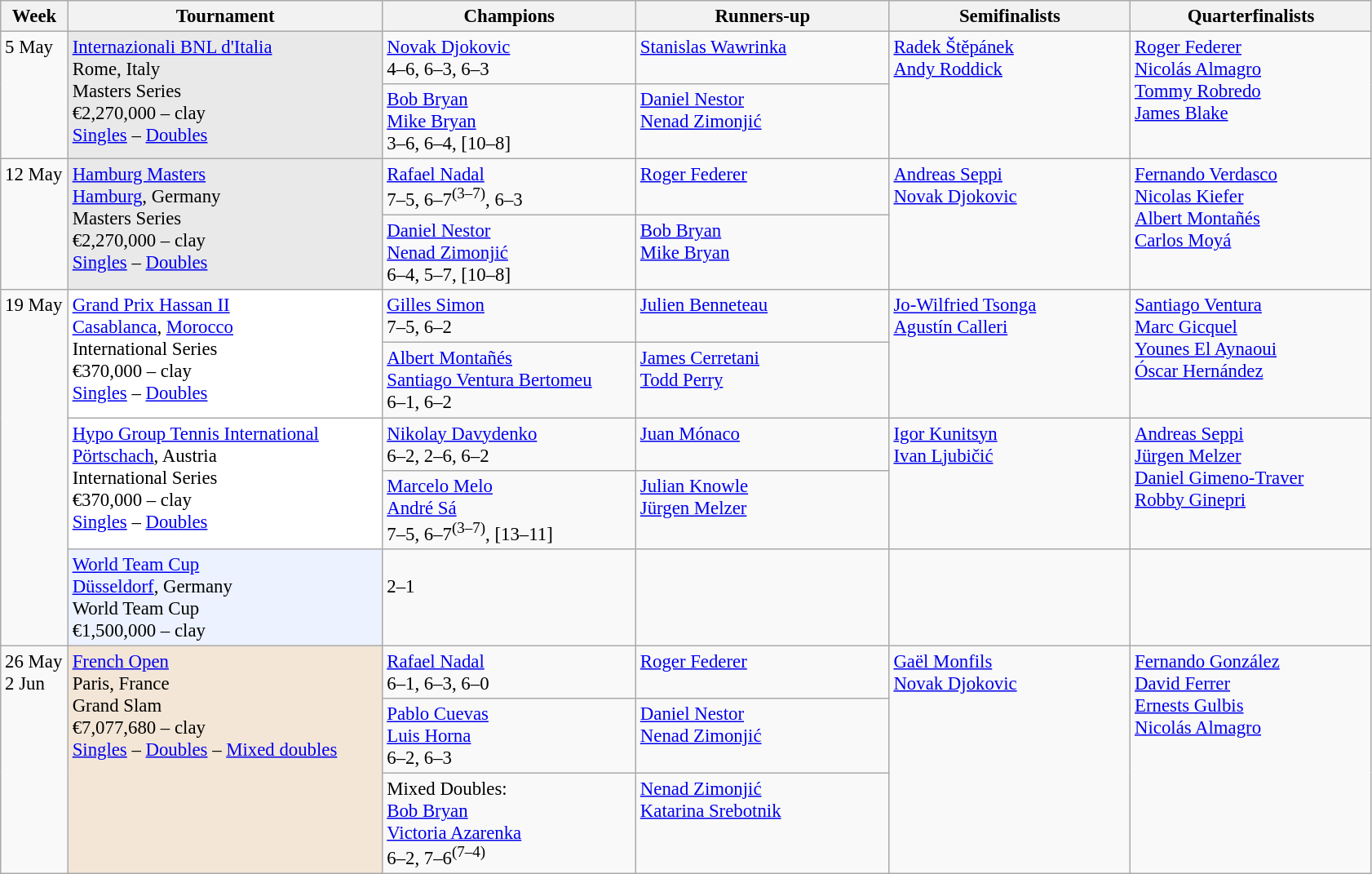<table class=wikitable style=font-size:95%>
<tr>
<th style="width:48px;">Week</th>
<th style="width:250px;">Tournament</th>
<th style="width:200px;">Champions</th>
<th style="width:200px;">Runners-up</th>
<th style="width:190px;">Semifinalists</th>
<th style="width:190px;">Quarterfinalists</th>
</tr>
<tr valign=top>
<td rowspan=2>5 May</td>
<td style="background:#E9E9E9;" rowspan=2><a href='#'>Internazionali BNL d'Italia</a><br> Rome, Italy<br>Masters Series<br>€2,270,000 – clay <br><a href='#'>Singles</a> – <a href='#'>Doubles</a></td>
<td> <a href='#'>Novak Djokovic</a><br>4–6, 6–3, 6–3</td>
<td> <a href='#'>Stanislas Wawrinka</a></td>
<td rowspan=2> <a href='#'>Radek Štěpánek</a><br>  <a href='#'>Andy Roddick</a></td>
<td rowspan=2> <a href='#'>Roger Federer</a><br> <a href='#'>Nicolás Almagro</a><br> <a href='#'>Tommy Robredo</a><br> <a href='#'>James Blake</a></td>
</tr>
<tr valign=top>
<td> <a href='#'>Bob Bryan</a> <br>  <a href='#'>Mike Bryan</a><br>3–6, 6–4, [10–8]</td>
<td> <a href='#'>Daniel Nestor</a> <br>  <a href='#'>Nenad Zimonjić</a></td>
</tr>
<tr valign=top>
<td rowspan=2>12 May</td>
<td style="background:#E9E9E9;" rowspan=2><a href='#'>Hamburg Masters</a><br> <a href='#'>Hamburg</a>, Germany<br>Masters Series<br>€2,270,000 – clay <br><a href='#'>Singles</a> – <a href='#'>Doubles</a></td>
<td> <a href='#'>Rafael Nadal</a><br> 7–5, 6–7<sup>(3–7)</sup>, 6–3</td>
<td> <a href='#'>Roger Federer</a></td>
<td rowspan=2> <a href='#'>Andreas Seppi</a><br> <a href='#'>Novak Djokovic</a></td>
<td rowspan=2> <a href='#'>Fernando Verdasco</a><br>  <a href='#'>Nicolas Kiefer</a><br> <a href='#'>Albert Montañés</a><br> <a href='#'>Carlos Moyá</a></td>
</tr>
<tr valign=top>
<td> <a href='#'>Daniel Nestor</a> <br>  <a href='#'>Nenad Zimonjić</a><br>6–4, 5–7, [10–8]</td>
<td> <a href='#'>Bob Bryan</a> <br>  <a href='#'>Mike Bryan</a></td>
</tr>
<tr valign=top>
<td rowspan=5>19 May</td>
<td style="background:#FFF;" rowspan=2><a href='#'>Grand Prix Hassan II</a><br> <a href='#'>Casablanca</a>, <a href='#'>Morocco</a><br>International Series<br>€370,000 – clay <br><a href='#'>Singles</a> – <a href='#'>Doubles</a></td>
<td> <a href='#'>Gilles Simon</a><br>7–5, 6–2</td>
<td> <a href='#'>Julien Benneteau</a></td>
<td rowspan=2> <a href='#'>Jo-Wilfried Tsonga</a><br> <a href='#'>Agustín Calleri</a></td>
<td rowspan=2> <a href='#'>Santiago Ventura</a><br> <a href='#'>Marc Gicquel</a> <br> <a href='#'>Younes El Aynaoui</a><br>   <a href='#'>Óscar Hernández</a></td>
</tr>
<tr valign=top>
<td> <a href='#'>Albert Montañés</a> <br>  <a href='#'>Santiago Ventura Bertomeu</a><br>6–1, 6–2</td>
<td> <a href='#'>James Cerretani</a> <br>  <a href='#'>Todd Perry</a></td>
</tr>
<tr valign=top>
<td style="background:#FFF;" rowspan=2><a href='#'>Hypo Group Tennis International</a><br> <a href='#'>Pörtschach</a>, Austria<br>International Series<br>€370,000 – clay <br><a href='#'>Singles</a> – <a href='#'>Doubles</a></td>
<td> <a href='#'>Nikolay Davydenko</a><br> 6–2, 2–6, 6–2</td>
<td> <a href='#'>Juan Mónaco</a></td>
<td rowspan=2> <a href='#'>Igor Kunitsyn</a><br> <a href='#'>Ivan Ljubičić</a></td>
<td rowspan=2> <a href='#'>Andreas Seppi</a><br> <a href='#'>Jürgen Melzer</a> <br> <a href='#'>Daniel Gimeno-Traver</a><br> <a href='#'>Robby Ginepri</a></td>
</tr>
<tr valign=top>
<td> <a href='#'>Marcelo Melo</a> <br>  <a href='#'>André Sá</a><br>7–5, 6–7<sup>(3–7)</sup>, [13–11]</td>
<td> <a href='#'>Julian Knowle</a> <br>  <a href='#'>Jürgen Melzer</a></td>
</tr>
<tr valign=top>
<td style="background:#ECF2FF;"><a href='#'>World Team Cup</a><br> <a href='#'>Düsseldorf</a>, Germany<br>World Team Cup<br>€1,500,000 – clay</td>
<td><br>2–1</td>
<td></td>
<td><br> </td>
<td><br> <br> <br> </td>
</tr>
<tr valign=top>
<td rowspan=3>26 May<br>2 Jun</td>
<td rowspan="3" style="background:#F3E6D7;"><a href='#'>French Open</a><br> Paris, France<br>Grand Slam<br>€7,077,680 – clay <br><a href='#'>Singles</a> – <a href='#'>Doubles</a> – <a href='#'>Mixed doubles</a></td>
<td> <a href='#'>Rafael Nadal</a><br>6–1, 6–3, 6–0</td>
<td> <a href='#'>Roger Federer</a></td>
<td rowspan=3> <a href='#'>Gaël Monfils</a><br> <a href='#'>Novak Djokovic</a></td>
<td rowspan=3> <a href='#'>Fernando González</a><br> <a href='#'>David Ferrer</a><br> <a href='#'>Ernests Gulbis</a><br> <a href='#'>Nicolás Almagro</a></td>
</tr>
<tr valign=top>
<td> <a href='#'>Pablo Cuevas</a> <br>  <a href='#'>Luis Horna</a><br>6–2, 6–3</td>
<td> <a href='#'>Daniel Nestor</a> <br>  <a href='#'>Nenad Zimonjić</a></td>
</tr>
<tr valign=top>
<td>Mixed Doubles:<br> <a href='#'>Bob Bryan</a> <br>  <a href='#'>Victoria Azarenka</a><br>6–2, 7–6<sup>(7–4)</sup></td>
<td> <a href='#'>Nenad Zimonjić</a> <br>  <a href='#'>Katarina Srebotnik</a></td>
</tr>
</table>
